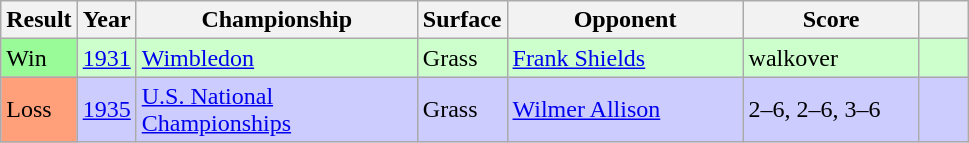<table class="sortable wikitable">
<tr>
<th style="width:40px">Result</th>
<th style="width:30px">Year</th>
<th style="width:180px">Championship</th>
<th style="width:50px">Surface</th>
<th style="width:150px">Opponent</th>
<th style="width:110px" class="unsortable">Score</th>
<th width=25 class="unsortable"></th>
</tr>
<tr style="background:#cfc;">
<td style="background:#98fb98;">Win</td>
<td><a href='#'>1931</a></td>
<td><a href='#'>Wimbledon</a></td>
<td>Grass</td>
<td> <a href='#'>Frank Shields</a></td>
<td>walkover</td>
<td></td>
</tr>
<tr style="background:#ccf;">
<td style="background:#ffa07a;">Loss</td>
<td><a href='#'>1935</a></td>
<td><a href='#'>U.S. National Championships</a></td>
<td>Grass</td>
<td> <a href='#'>Wilmer Allison</a></td>
<td>2–6, 2–6, 3–6</td>
<td></td>
</tr>
</table>
